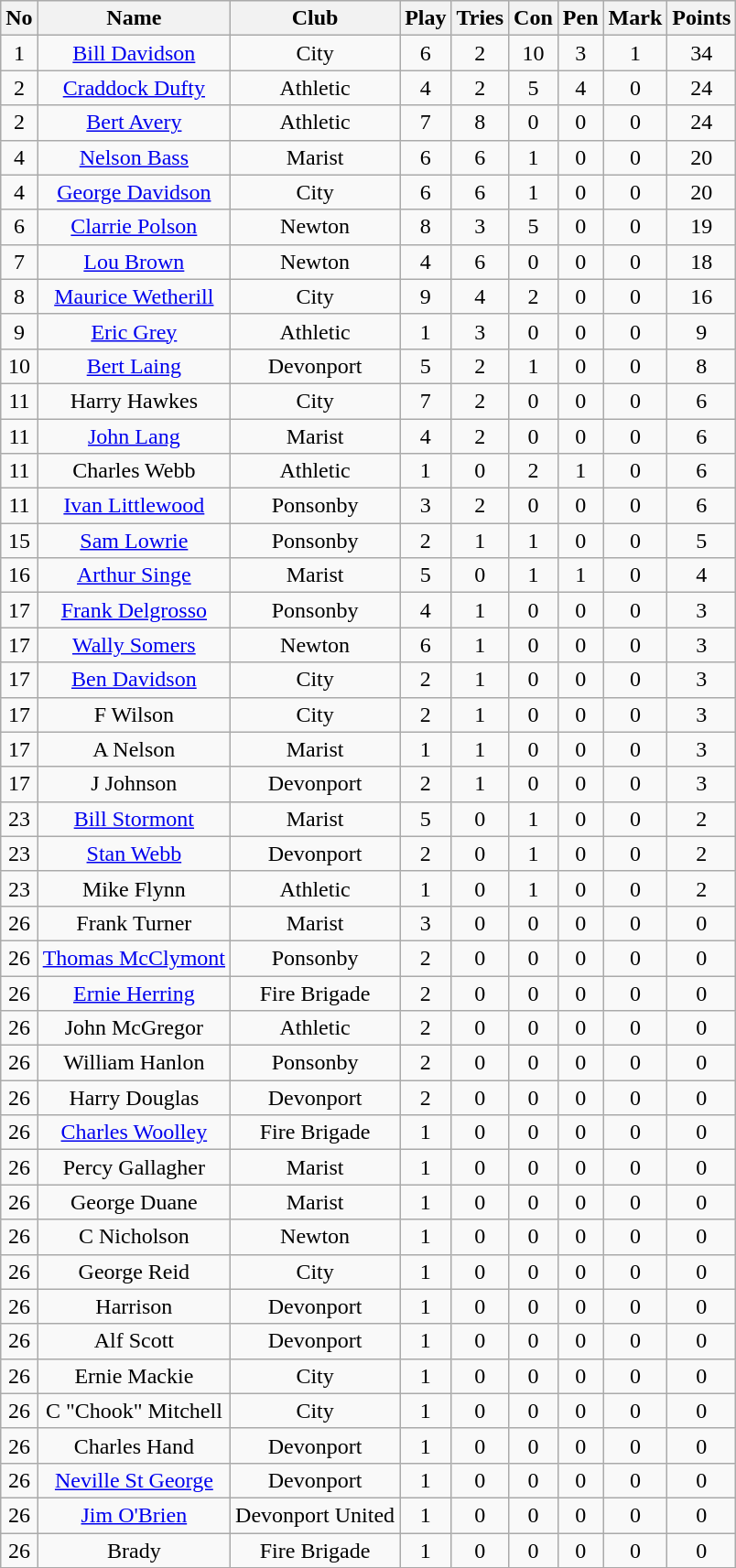<table class="wikitable sortable" style="text-align: center;">
<tr>
<th>No</th>
<th>Name</th>
<th>Club</th>
<th>Play</th>
<th>Tries</th>
<th>Con</th>
<th>Pen</th>
<th>Mark</th>
<th>Points</th>
</tr>
<tr>
<td>1</td>
<td><a href='#'>Bill Davidson</a></td>
<td>City</td>
<td>6</td>
<td>2</td>
<td>10</td>
<td>3</td>
<td>1</td>
<td>34</td>
</tr>
<tr>
<td>2</td>
<td><a href='#'>Craddock Dufty</a></td>
<td>Athletic</td>
<td>4</td>
<td>2</td>
<td>5</td>
<td>4</td>
<td>0</td>
<td>24</td>
</tr>
<tr>
<td>2</td>
<td><a href='#'>Bert Avery</a></td>
<td>Athletic</td>
<td>7</td>
<td>8</td>
<td>0</td>
<td>0</td>
<td>0</td>
<td>24</td>
</tr>
<tr>
<td>4</td>
<td><a href='#'>Nelson Bass</a></td>
<td>Marist</td>
<td>6</td>
<td>6</td>
<td>1</td>
<td>0</td>
<td>0</td>
<td>20</td>
</tr>
<tr>
<td>4</td>
<td><a href='#'>George Davidson</a></td>
<td>City</td>
<td>6</td>
<td>6</td>
<td>1</td>
<td>0</td>
<td>0</td>
<td>20</td>
</tr>
<tr>
<td>6</td>
<td><a href='#'>Clarrie Polson</a></td>
<td>Newton</td>
<td>8</td>
<td>3</td>
<td>5</td>
<td>0</td>
<td>0</td>
<td>19</td>
</tr>
<tr>
<td>7</td>
<td><a href='#'>Lou Brown</a></td>
<td>Newton</td>
<td>4</td>
<td>6</td>
<td>0</td>
<td>0</td>
<td>0</td>
<td>18</td>
</tr>
<tr>
<td>8</td>
<td><a href='#'>Maurice Wetherill</a></td>
<td>City</td>
<td>9</td>
<td>4</td>
<td>2</td>
<td>0</td>
<td>0</td>
<td>16</td>
</tr>
<tr>
<td>9</td>
<td><a href='#'>Eric Grey</a></td>
<td>Athletic</td>
<td>1</td>
<td>3</td>
<td>0</td>
<td>0</td>
<td>0</td>
<td>9</td>
</tr>
<tr>
<td>10</td>
<td><a href='#'>Bert Laing</a></td>
<td>Devonport</td>
<td>5</td>
<td>2</td>
<td>1</td>
<td>0</td>
<td>0</td>
<td>8</td>
</tr>
<tr>
<td>11</td>
<td>Harry Hawkes</td>
<td>City</td>
<td>7</td>
<td>2</td>
<td>0</td>
<td>0</td>
<td>0</td>
<td>6</td>
</tr>
<tr>
<td>11</td>
<td><a href='#'>John Lang</a></td>
<td>Marist</td>
<td>4</td>
<td>2</td>
<td>0</td>
<td>0</td>
<td>0</td>
<td>6</td>
</tr>
<tr>
<td>11</td>
<td>Charles Webb</td>
<td>Athletic</td>
<td>1</td>
<td>0</td>
<td>2</td>
<td>1</td>
<td>0</td>
<td>6</td>
</tr>
<tr>
<td>11</td>
<td><a href='#'>Ivan Littlewood</a></td>
<td>Ponsonby</td>
<td>3</td>
<td>2</td>
<td>0</td>
<td>0</td>
<td>0</td>
<td>6</td>
</tr>
<tr>
<td>15</td>
<td><a href='#'>Sam Lowrie</a></td>
<td>Ponsonby</td>
<td>2</td>
<td>1</td>
<td>1</td>
<td>0</td>
<td>0</td>
<td>5</td>
</tr>
<tr>
<td>16</td>
<td><a href='#'>Arthur Singe</a></td>
<td>Marist</td>
<td>5</td>
<td>0</td>
<td>1</td>
<td>1</td>
<td>0</td>
<td>4</td>
</tr>
<tr>
<td>17</td>
<td><a href='#'>Frank Delgrosso</a></td>
<td>Ponsonby</td>
<td>4</td>
<td>1</td>
<td>0</td>
<td>0</td>
<td>0</td>
<td>3</td>
</tr>
<tr>
<td>17</td>
<td><a href='#'>Wally Somers</a></td>
<td>Newton</td>
<td>6</td>
<td>1</td>
<td>0</td>
<td>0</td>
<td>0</td>
<td>3</td>
</tr>
<tr>
<td>17</td>
<td><a href='#'>Ben Davidson</a></td>
<td>City</td>
<td>2</td>
<td>1</td>
<td>0</td>
<td>0</td>
<td>0</td>
<td>3</td>
</tr>
<tr>
<td>17</td>
<td>F Wilson</td>
<td>City</td>
<td>2</td>
<td>1</td>
<td>0</td>
<td>0</td>
<td>0</td>
<td>3</td>
</tr>
<tr>
<td>17</td>
<td>A Nelson</td>
<td>Marist</td>
<td>1</td>
<td>1</td>
<td>0</td>
<td>0</td>
<td>0</td>
<td>3</td>
</tr>
<tr>
<td>17</td>
<td>J Johnson</td>
<td>Devonport</td>
<td>2</td>
<td>1</td>
<td>0</td>
<td>0</td>
<td>0</td>
<td>3</td>
</tr>
<tr>
<td>23</td>
<td><a href='#'>Bill Stormont</a></td>
<td>Marist</td>
<td>5</td>
<td>0</td>
<td>1</td>
<td>0</td>
<td>0</td>
<td>2</td>
</tr>
<tr>
<td>23</td>
<td><a href='#'>Stan Webb</a></td>
<td>Devonport</td>
<td>2</td>
<td>0</td>
<td>1</td>
<td>0</td>
<td>0</td>
<td>2</td>
</tr>
<tr>
<td>23</td>
<td>Mike Flynn</td>
<td>Athletic</td>
<td>1</td>
<td>0</td>
<td>1</td>
<td>0</td>
<td>0</td>
<td>2</td>
</tr>
<tr>
<td>26</td>
<td>Frank Turner</td>
<td>Marist</td>
<td>3</td>
<td>0</td>
<td>0</td>
<td>0</td>
<td>0</td>
<td>0</td>
</tr>
<tr>
<td>26</td>
<td><a href='#'>Thomas McClymont</a></td>
<td>Ponsonby</td>
<td>2</td>
<td>0</td>
<td>0</td>
<td>0</td>
<td>0</td>
<td>0</td>
</tr>
<tr>
<td>26</td>
<td><a href='#'>Ernie Herring</a></td>
<td>Fire Brigade</td>
<td>2</td>
<td>0</td>
<td>0</td>
<td>0</td>
<td>0</td>
<td>0</td>
</tr>
<tr>
<td>26</td>
<td>John McGregor</td>
<td>Athletic</td>
<td>2</td>
<td>0</td>
<td>0</td>
<td>0</td>
<td>0</td>
<td>0</td>
</tr>
<tr>
<td>26</td>
<td>William Hanlon</td>
<td>Ponsonby</td>
<td>2</td>
<td>0</td>
<td>0</td>
<td>0</td>
<td>0</td>
<td>0</td>
</tr>
<tr>
<td>26</td>
<td>Harry Douglas</td>
<td>Devonport</td>
<td>2</td>
<td>0</td>
<td>0</td>
<td>0</td>
<td>0</td>
<td>0</td>
</tr>
<tr>
<td>26</td>
<td><a href='#'>Charles Woolley</a></td>
<td>Fire Brigade</td>
<td>1</td>
<td>0</td>
<td>0</td>
<td>0</td>
<td>0</td>
<td>0</td>
</tr>
<tr>
<td>26</td>
<td>Percy Gallagher</td>
<td>Marist</td>
<td>1</td>
<td>0</td>
<td>0</td>
<td>0</td>
<td>0</td>
<td>0</td>
</tr>
<tr>
<td>26</td>
<td>George Duane</td>
<td>Marist</td>
<td>1</td>
<td>0</td>
<td>0</td>
<td>0</td>
<td>0</td>
<td>0</td>
</tr>
<tr>
<td>26</td>
<td>C Nicholson</td>
<td>Newton</td>
<td>1</td>
<td>0</td>
<td>0</td>
<td>0</td>
<td>0</td>
<td>0</td>
</tr>
<tr>
<td>26</td>
<td>George Reid</td>
<td>City</td>
<td>1</td>
<td>0</td>
<td>0</td>
<td>0</td>
<td>0</td>
<td>0</td>
</tr>
<tr>
<td>26</td>
<td>Harrison</td>
<td>Devonport</td>
<td>1</td>
<td>0</td>
<td>0</td>
<td>0</td>
<td>0</td>
<td>0</td>
</tr>
<tr>
<td>26</td>
<td>Alf Scott</td>
<td>Devonport</td>
<td>1</td>
<td>0</td>
<td>0</td>
<td>0</td>
<td>0</td>
<td>0</td>
</tr>
<tr>
<td>26</td>
<td>Ernie Mackie</td>
<td>City</td>
<td>1</td>
<td>0</td>
<td>0</td>
<td>0</td>
<td>0</td>
<td>0</td>
</tr>
<tr>
<td>26</td>
<td>C "Chook" Mitchell</td>
<td>City</td>
<td>1</td>
<td>0</td>
<td>0</td>
<td>0</td>
<td>0</td>
<td>0</td>
</tr>
<tr>
<td>26</td>
<td>Charles Hand</td>
<td>Devonport</td>
<td>1</td>
<td>0</td>
<td>0</td>
<td>0</td>
<td>0</td>
<td>0</td>
</tr>
<tr>
<td>26</td>
<td><a href='#'>Neville St George</a></td>
<td>Devonport</td>
<td>1</td>
<td>0</td>
<td>0</td>
<td>0</td>
<td>0</td>
<td>0</td>
</tr>
<tr>
<td>26</td>
<td><a href='#'>Jim O'Brien</a></td>
<td>Devonport United</td>
<td>1</td>
<td>0</td>
<td>0</td>
<td>0</td>
<td>0</td>
<td>0</td>
</tr>
<tr>
<td>26</td>
<td>Brady</td>
<td>Fire Brigade</td>
<td>1</td>
<td>0</td>
<td>0</td>
<td>0</td>
<td>0</td>
<td>0</td>
</tr>
<tr>
</tr>
</table>
